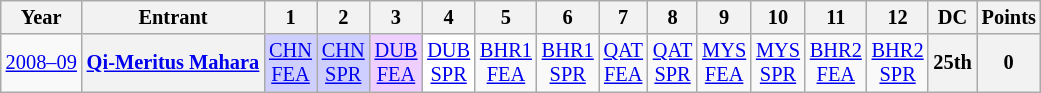<table class="wikitable" style="text-align:center; font-size:85%">
<tr>
<th>Year</th>
<th>Entrant</th>
<th>1</th>
<th>2</th>
<th>3</th>
<th>4</th>
<th>5</th>
<th>6</th>
<th>7</th>
<th>8</th>
<th>9</th>
<th>10</th>
<th>11</th>
<th>12</th>
<th>DC</th>
<th>Points</th>
</tr>
<tr>
<td nowrap><a href='#'>2008–09</a></td>
<th nowrap><a href='#'>Qi-Meritus Mahara</a></th>
<td style="background:#CFCFFF;"><a href='#'>CHN<br>FEA</a><br></td>
<td style="background:#CFCFFF;"><a href='#'>CHN<br>SPR</a><br></td>
<td style="background:#EFCFFF;"><a href='#'>DUB<br>FEA</a><br></td>
<td style="background:#FFFFFF;"><a href='#'>DUB<br>SPR</a><br></td>
<td><a href='#'>BHR1<br>FEA</a></td>
<td><a href='#'>BHR1<br>SPR</a></td>
<td><a href='#'>QAT<br>FEA</a></td>
<td><a href='#'>QAT<br>SPR</a></td>
<td><a href='#'>MYS<br>FEA</a></td>
<td><a href='#'>MYS<br>SPR</a></td>
<td><a href='#'>BHR2<br>FEA</a></td>
<td><a href='#'>BHR2<br>SPR</a></td>
<th>25th</th>
<th>0</th>
</tr>
</table>
